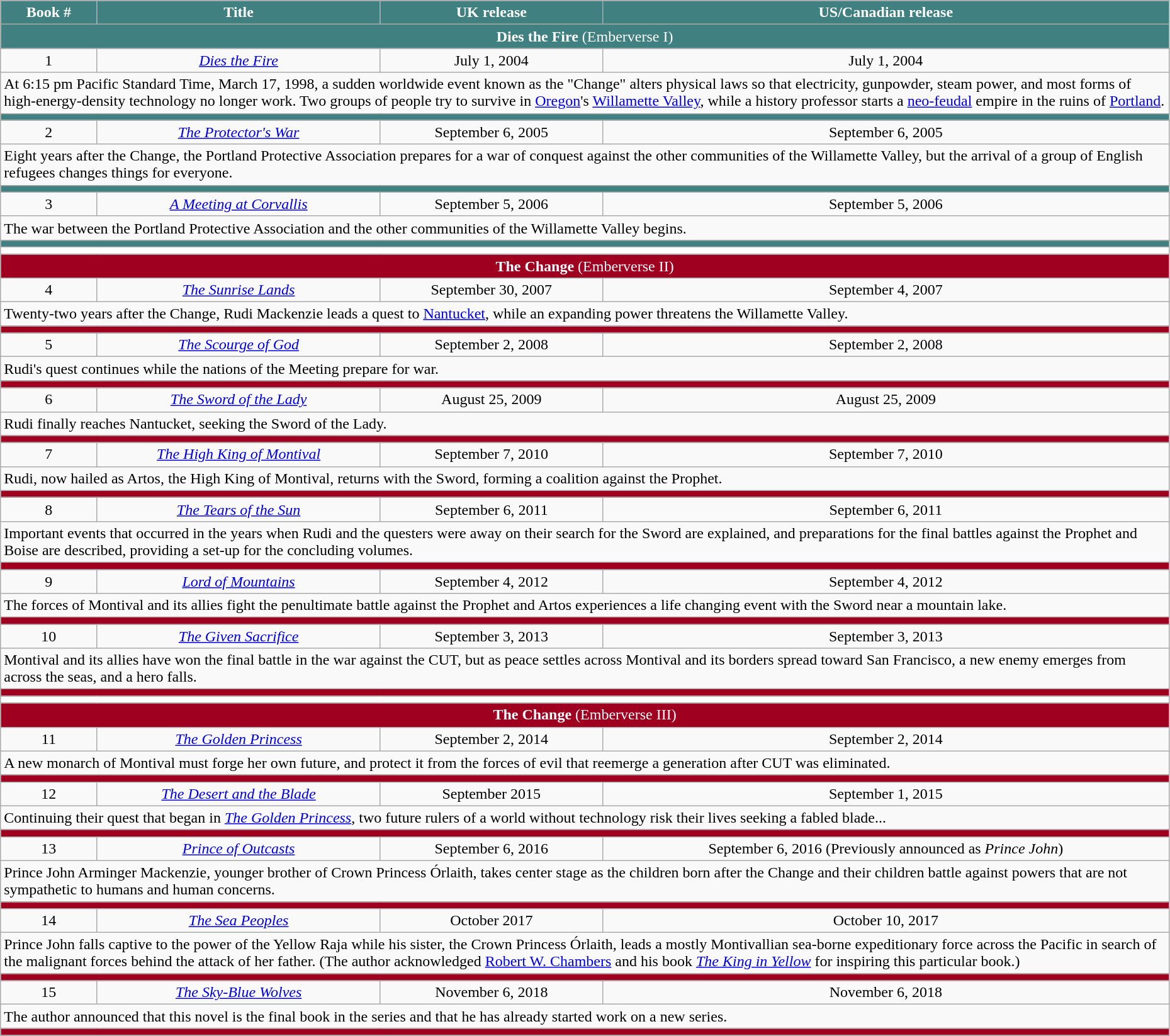<table class="wikitable" style="width:98%; background-color:#FFFFF">
<tr style="color:white">
<th style="background-color: #408080;">Book #</th>
<th style="background-color: #408080;">Title</th>
<th style="background-color: #408080;">UK release</th>
<th style="background-color: #408080;">US/Canadian release</th>
</tr>
<tr style="color:white">
<td colspan="6" bgcolor="#408080" align="center"><strong>Dies the Fire</strong> (Emberverse I)</td>
</tr>
<tr>
<td align="center">1</td>
<td align="center"><em><a href='#'>Dies the Fire</a></em></td>
<td align="center">July 1, 2004</td>
<td align="center">July 1, 2004</td>
</tr>
<tr>
<td colspan="6">At 6:15 pm Pacific Standard Time, March 17, 1998, a sudden worldwide event known as the "Change" alters physical laws so that electricity, gunpowder, steam power, and most forms of high-energy-density technology no longer work. Two groups of people try to survive in <a href='#'>Oregon</a>'s <a href='#'>Willamette Valley</a>, while a history professor starts a <a href='#'>neo-feudal</a> empire in the ruins of <a href='#'>Portland</a>.</td>
</tr>
<tr>
<td colspan="6" bgcolor="#408080"></td>
</tr>
<tr>
<td align="center">2</td>
<td align="center"><em><a href='#'>The Protector's War</a></em></td>
<td align="center">September 6, 2005</td>
<td align="center">September 6, 2005</td>
</tr>
<tr>
<td colspan="6">Eight years after the Change, the Portland Protective Association prepares for a war of conquest against the other communities of the Willamette Valley, but the arrival of a group of English refugees changes things for everyone.</td>
</tr>
<tr>
<td colspan="6" bgcolor="#408080"></td>
</tr>
<tr>
<td align="center">3</td>
<td align="center"><em><a href='#'>A Meeting at Corvallis</a></em></td>
<td align="center">September 5, 2006</td>
<td align="center">September 5, 2006</td>
</tr>
<tr>
<td colspan="6">The war between the Portland Protective Association and the other communities of the Willamette Valley begins.</td>
</tr>
<tr style="color:white">
</tr>
<tr>
<td colspan="6" bgcolor="#408080"></td>
</tr>
<tr>
<td colspan="6" bgcolor="#FFFFFF"></td>
</tr>
<tr style="color:white">
<td colspan="6" bgcolor="#A00020" align="center"><strong>The Change</strong> (Emberverse II)</td>
</tr>
<tr>
<td align="center">4</td>
<td align="center"><em><a href='#'>The Sunrise Lands</a></em></td>
<td align="center">September 30, 2007</td>
<td align="center">September 4, 2007</td>
</tr>
<tr>
<td colspan="6">Twenty-two years after the Change, Rudi Mackenzie leads a quest to <a href='#'>Nantucket</a>, while an expanding power threatens the Willamette Valley.</td>
</tr>
<tr>
<td colspan="6" bgcolor="#A00020"></td>
</tr>
<tr>
<td align="center">5</td>
<td align="center"><em><a href='#'>The Scourge of God</a></em></td>
<td align="center">September 2, 2008</td>
<td align="center">September 2, 2008</td>
</tr>
<tr>
<td colspan="6">Rudi's quest continues while the nations of the Meeting prepare for war.</td>
</tr>
<tr>
<td colspan="6" bgcolor="#A00020"></td>
</tr>
<tr>
<td align="center">6</td>
<td align="center"><em><a href='#'>The Sword of the Lady</a></em></td>
<td align="center">August 25, 2009</td>
<td align="center">August 25, 2009</td>
</tr>
<tr>
<td colspan="6">Rudi finally reaches Nantucket, seeking the Sword of the Lady.</td>
</tr>
<tr>
<td colspan="6" bgcolor="#A00020"></td>
</tr>
<tr>
<td align="center">7</td>
<td align="center"><em><a href='#'>The High King of Montival</a></em></td>
<td align="center">September 7, 2010</td>
<td align="center">September 7, 2010</td>
</tr>
<tr>
<td colspan="6">Rudi, now hailed as Artos, the High King of Montival, returns with the Sword, forming a coalition against the Prophet.</td>
</tr>
<tr>
<td colspan="6" bgcolor="#A00020"></td>
</tr>
<tr>
<td align="center">8</td>
<td align="center"><em><a href='#'>The Tears of the Sun</a></em></td>
<td align="center">September 6, 2011</td>
<td align="center">September 6, 2011</td>
</tr>
<tr>
<td colspan="6">Important events that occurred in the years when Rudi and the questers were away on their search for the Sword are explained, and preparations for the final battles against the Prophet and Boise are described, providing a set-up for the concluding volumes.</td>
</tr>
<tr>
<td colspan="6" bgcolor="#A00020"></td>
</tr>
<tr>
<td align="center">9</td>
<td align="center"><em><a href='#'>Lord of Mountains</a></em></td>
<td align="center">September 4, 2012</td>
<td align="center">September 4, 2012</td>
</tr>
<tr>
<td colspan="6">The forces of Montival and its allies fight the penultimate battle against the Prophet and Artos experiences a life changing event with the Sword near a mountain lake.</td>
</tr>
<tr>
<td colspan="6" bgcolor="#A00020"></td>
</tr>
<tr>
<td align="center">10</td>
<td align="center"><em><a href='#'>The Given Sacrifice</a></em></td>
<td align="center">September 3, 2013</td>
<td align="center">September 3, 2013</td>
</tr>
<tr>
<td colspan="6">Montival and its allies have won the final battle in the war against the CUT, but as peace settles across Montival and its borders spread toward San Francisco, a new enemy emerges from across the seas, and a hero falls.</td>
</tr>
<tr>
<td colspan="6" bgcolor="#A00020"></td>
</tr>
<tr>
<td colspan="6" bgcolor="#FFFFFF"></td>
</tr>
<tr style="color:white">
<td colspan="6" bgcolor="#A00020" align="center"><strong>The Change</strong> (Emberverse III)</td>
</tr>
<tr>
<td align="center">11</td>
<td align="center"><em><a href='#'>The Golden Princess</a></em></td>
<td align="center">September 2, 2014</td>
<td align="center">September 2, 2014</td>
</tr>
<tr>
<td colspan="6">A new monarch of Montival must forge her own future, and protect it from the forces of evil that reemerge a generation after CUT was eliminated.</td>
</tr>
<tr>
<td colspan="6" bgcolor="#A00020"></td>
</tr>
<tr>
<td align="center">12</td>
<td align="center"><em><a href='#'>The Desert and the Blade</a></em></td>
<td align="center">September 2015</td>
<td align="center">September 1, 2015</td>
</tr>
<tr>
<td colspan="6">Continuing their quest that began in <em><a href='#'>The Golden Princess</a></em>, two future rulers of a world without technology risk their lives seeking a fabled blade...</td>
</tr>
<tr>
<td colspan="6" bgcolor="#A00020"></td>
</tr>
<tr>
<td align="center">13</td>
<td align="center"><em><a href='#'>Prince of Outcasts</a></em></td>
<td align="center">September 6, 2016</td>
<td align="center">September 6, 2016 (Previously announced as <em>Prince John</em>)</td>
</tr>
<tr>
<td colspan="6">Prince John Arminger Mackenzie, younger brother of Crown Princess Órlaith, takes center stage as the children born after the Change and their children battle against powers that are not sympathetic to humans and human concerns.</td>
</tr>
<tr>
<td colspan="6" bgcolor="#A00020"></td>
</tr>
<tr>
<td align="center">14</td>
<td align="center"><em><a href='#'>The Sea Peoples</a></em></td>
<td align="center">October 2017</td>
<td align="center">October 10, 2017</td>
</tr>
<tr>
<td colspan="6">Prince John falls captive to the power of the Yellow Raja while his sister, the Crown Princess Órlaith, leads a mostly Montivallian sea-borne expeditionary force across the Pacific in search of the malignant forces behind the attack of her father. (The author acknowledged <a href='#'>Robert W. Chambers</a> and his book <em><a href='#'>The King in Yellow</a></em> for inspiring this particular book.)</td>
</tr>
<tr>
<td colspan="6" bgcolor="#A00020"></td>
</tr>
<tr>
<td align="center">15</td>
<td align="center"><em><a href='#'>The Sky-Blue Wolves</a></em></td>
<td align="center">November 6, 2018</td>
<td align="center">November 6, 2018</td>
</tr>
<tr>
<td colspan="6">The author announced that this novel is the final book in the series and that he has already started work on a new series.</td>
</tr>
<tr>
<td colspan="6" bgcolor="#A00020"></td>
</tr>
<tr>
</tr>
</table>
